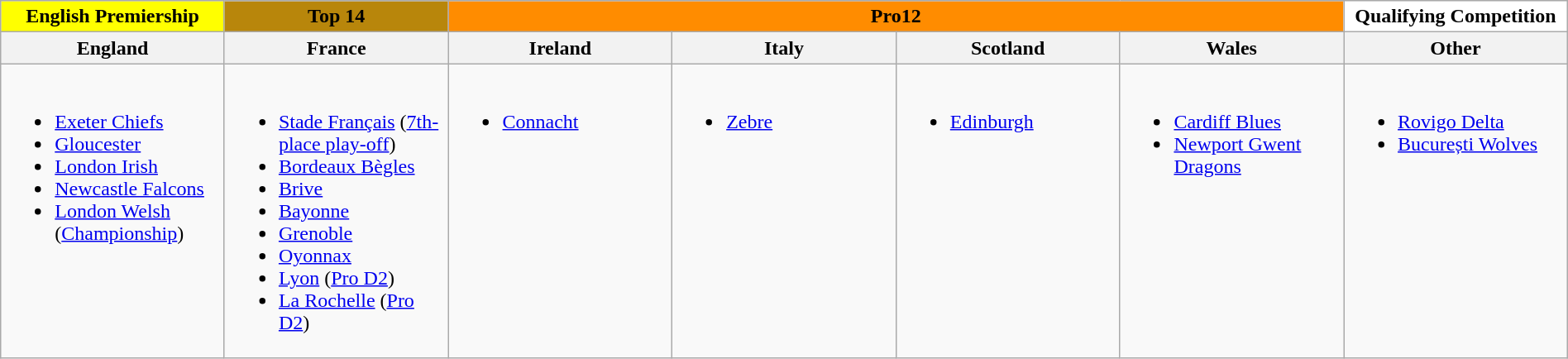<table class="wikitable" style="width:100%;">
<tr>
<th style="background:#ffff00">English Premiership</th>
<th style="background:#b8860b">Top 14</th>
<th colspan="4" style="background:#ff8c00">Pro12</th>
<th style="background:#ffffff">Qualifying Competition</th>
</tr>
<tr>
<th width=14%> England</th>
<th width=14%> France</th>
<th width=14%> Ireland</th>
<th width=14%> Italy</th>
<th width=14%> Scotland</th>
<th width=14%> Wales</th>
<th width=14%>Other<br></th>
</tr>
<tr valign=top>
<td><br><ul><li><a href='#'>Exeter Chiefs</a></li><li><a href='#'>Gloucester</a></li><li><a href='#'>London Irish</a></li><li><a href='#'>Newcastle Falcons</a></li><li><a href='#'>London Welsh</a> (<a href='#'>Championship</a>)</li></ul></td>
<td><br><ul><li><a href='#'>Stade Français</a> (<a href='#'>7th-place play-off</a>)</li><li><a href='#'>Bordeaux Bègles</a></li><li><a href='#'>Brive</a></li><li><a href='#'>Bayonne</a></li><li><a href='#'>Grenoble</a></li><li><a href='#'>Oyonnax</a></li><li><a href='#'>Lyon</a> (<a href='#'>Pro D2</a>)</li><li><a href='#'>La Rochelle</a> (<a href='#'>Pro D2</a>)</li></ul></td>
<td><br><ul><li><a href='#'>Connacht</a></li></ul></td>
<td><br><ul><li><a href='#'>Zebre</a></li></ul></td>
<td><br><ul><li><a href='#'>Edinburgh</a></li></ul></td>
<td><br><ul><li><a href='#'>Cardiff Blues</a></li><li><a href='#'>Newport Gwent Dragons</a></li></ul></td>
<td><br><ul><li> <a href='#'>Rovigo Delta</a></li><li> <a href='#'>București Wolves</a></li></ul></td>
</tr>
</table>
